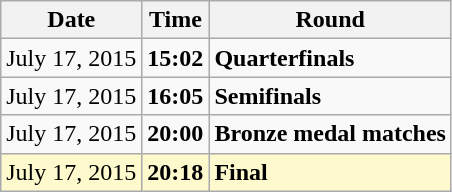<table class="wikitable">
<tr>
<th>Date</th>
<th>Time</th>
<th>Round</th>
</tr>
<tr>
<td>July 17, 2015</td>
<td><strong>15:02</strong></td>
<td><strong>Quarterfinals</strong></td>
</tr>
<tr>
<td>July 17, 2015</td>
<td><strong>16:05</strong></td>
<td><strong>Semifinals</strong></td>
</tr>
<tr>
<td>July 17, 2015</td>
<td><strong>20:00</strong></td>
<td><strong>Bronze medal matches</strong></td>
</tr>
<tr style=background:lemonchiffon>
<td>July 17, 2015</td>
<td><strong>20:18</strong></td>
<td><strong>Final</strong></td>
</tr>
</table>
